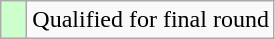<table class="wikitable">
<tr>
<td style="width:10px; background:#cfc"></td>
<td>Qualified for final round</td>
</tr>
</table>
